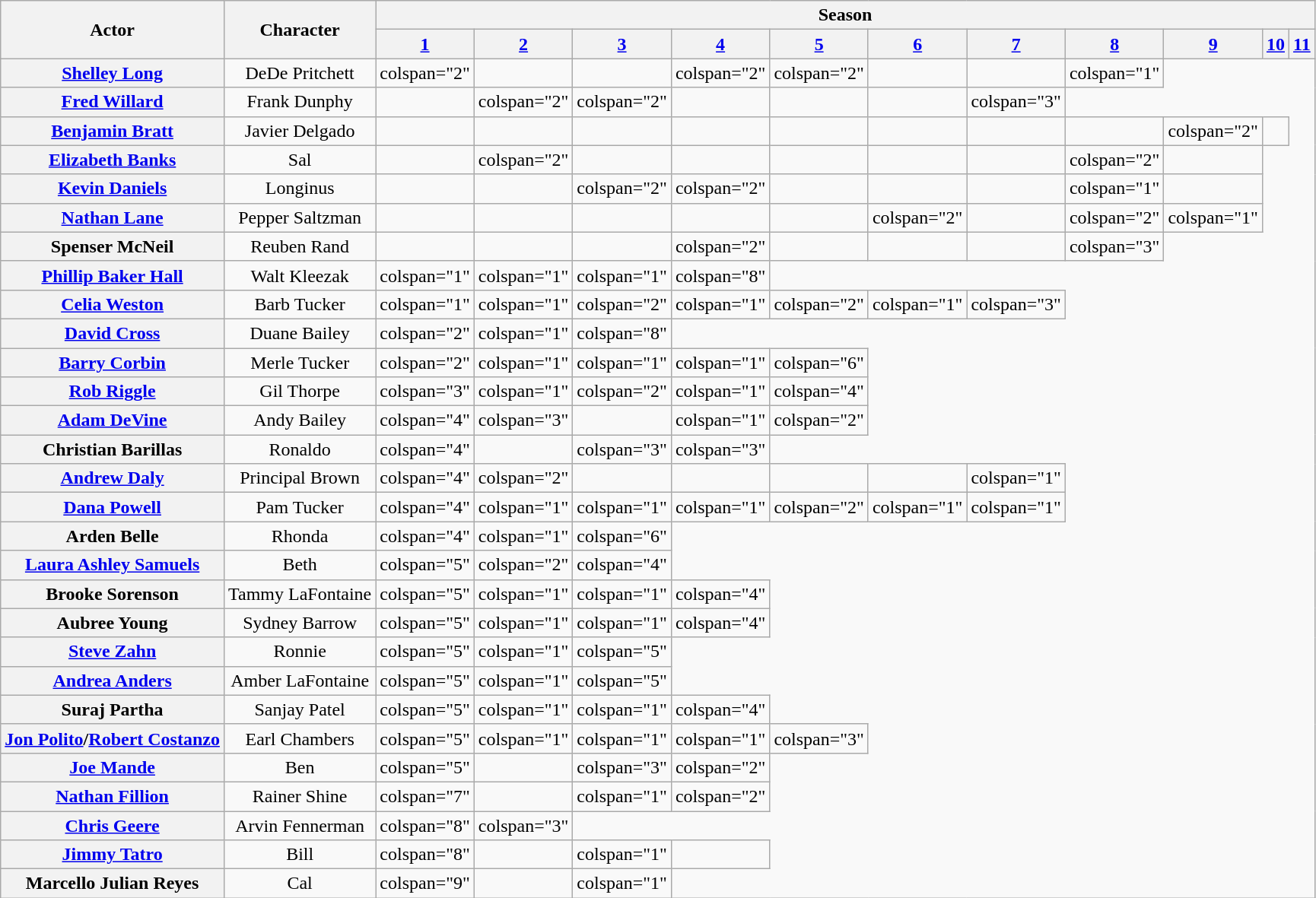<table class="wikitable plainrowheaders" style="text-align:center;">
<tr>
<th scope="col" rowspan="2">Actor</th>
<th scope="col" rowspan="2">Character</th>
<th scope="col" colspan="11">Season</th>
</tr>
<tr>
<th scope="col"><a href='#'>1</a></th>
<th scope="col"><a href='#'>2</a></th>
<th scope="col"><a href='#'>3</a></th>
<th scope="col"><a href='#'>4</a></th>
<th scope="col"><a href='#'>5</a></th>
<th scope="col"><a href='#'>6</a></th>
<th scope="col"><a href='#'>7</a></th>
<th scope="col"><a href='#'>8</a></th>
<th scope="col"><a href='#'>9</a></th>
<th scope="col"><a href='#'>10</a></th>
<th scope="col"><a href='#'>11</a></th>
</tr>
<tr>
<th scope="row"><a href='#'>Shelley Long</a></th>
<td>DeDe Pritchett</td>
<td>colspan="2" </td>
<td></td>
<td></td>
<td>colspan="2" </td>
<td>colspan="2" </td>
<td></td>
<td></td>
<td>colspan="1" </td>
</tr>
<tr>
<th scope="row"><a href='#'>Fred Willard</a></th>
<td>Frank Dunphy</td>
<td></td>
<td>colspan="2" </td>
<td>colspan="2" </td>
<td></td>
<td></td>
<td></td>
<td>colspan="3" </td>
</tr>
<tr>
<th scope="row"><a href='#'>Benjamin Bratt</a></th>
<td>Javier Delgado</td>
<td></td>
<td></td>
<td></td>
<td></td>
<td></td>
<td></td>
<td></td>
<td></td>
<td>colspan="2" </td>
<td></td>
</tr>
<tr>
<th scope="row"><a href='#'>Elizabeth Banks</a></th>
<td>Sal</td>
<td></td>
<td>colspan="2" </td>
<td></td>
<td></td>
<td></td>
<td></td>
<td></td>
<td>colspan="2" </td>
<td></td>
</tr>
<tr>
<th scope="row"><a href='#'>Kevin Daniels</a></th>
<td>Longinus</td>
<td></td>
<td></td>
<td>colspan="2" </td>
<td>colspan="2" </td>
<td></td>
<td></td>
<td></td>
<td>colspan="1" </td>
<td></td>
</tr>
<tr>
<th scope="row"><a href='#'>Nathan Lane</a></th>
<td>Pepper Saltzman</td>
<td></td>
<td></td>
<td></td>
<td></td>
<td></td>
<td>colspan="2" </td>
<td></td>
<td>colspan="2" </td>
<td>colspan="1" </td>
</tr>
<tr>
<th scope="row">Spenser McNeil</th>
<td>Reuben Rand</td>
<td></td>
<td></td>
<td></td>
<td>colspan="2" </td>
<td></td>
<td></td>
<td></td>
<td>colspan="3" </td>
</tr>
<tr>
<th scope="row"><a href='#'>Phillip Baker Hall</a></th>
<td>Walt Kleezak</td>
<td>colspan="1" </td>
<td>colspan="1" </td>
<td>colspan="1" </td>
<td>colspan="8" </td>
</tr>
<tr>
<th scope="row"><a href='#'>Celia Weston</a></th>
<td>Barb Tucker</td>
<td>colspan="1" </td>
<td>colspan="1" </td>
<td>colspan="2" </td>
<td>colspan="1" </td>
<td>colspan="2" </td>
<td>colspan="1" </td>
<td>colspan="3" </td>
</tr>
<tr>
<th scope="row"><a href='#'>David Cross</a></th>
<td>Duane Bailey</td>
<td>colspan="2" </td>
<td>colspan="1" </td>
<td>colspan="8" </td>
</tr>
<tr>
<th scope="row"><a href='#'>Barry Corbin</a></th>
<td>Merle Tucker</td>
<td>colspan="2" </td>
<td>colspan="1" </td>
<td>colspan="1" </td>
<td>colspan="1" </td>
<td>colspan="6" </td>
</tr>
<tr>
<th scope="row"><a href='#'>Rob Riggle</a></th>
<td>Gil Thorpe</td>
<td>colspan="3" </td>
<td>colspan="1" </td>
<td>colspan="2" </td>
<td>colspan="1" </td>
<td>colspan="4" </td>
</tr>
<tr>
<th scope="row"><a href='#'>Adam DeVine</a></th>
<td>Andy Bailey</td>
<td>colspan="4" </td>
<td>colspan="3" </td>
<td></td>
<td>colspan="1" </td>
<td>colspan="2" </td>
</tr>
<tr>
<th scope="row">Christian Barillas</th>
<td>Ronaldo</td>
<td>colspan="4" </td>
<td></td>
<td>colspan="3" </td>
<td>colspan="3" </td>
</tr>
<tr>
<th scope="row"><a href='#'>Andrew Daly</a></th>
<td>Principal Brown</td>
<td>colspan="4" </td>
<td>colspan="2" </td>
<td></td>
<td></td>
<td></td>
<td></td>
<td>colspan="1" </td>
</tr>
<tr>
<th scope="row"><a href='#'>Dana Powell</a></th>
<td>Pam Tucker</td>
<td>colspan="4" </td>
<td>colspan="1" </td>
<td>colspan="1" </td>
<td>colspan="1" </td>
<td>colspan="2" </td>
<td>colspan="1" </td>
<td>colspan="1" </td>
</tr>
<tr>
<th scope="row">Arden Belle</th>
<td>Rhonda</td>
<td>colspan="4" </td>
<td>colspan="1" </td>
<td>colspan="6" </td>
</tr>
<tr>
<th scope="row"><a href='#'>Laura Ashley Samuels</a></th>
<td>Beth</td>
<td>colspan="5" </td>
<td>colspan="2" </td>
<td>colspan="4" </td>
</tr>
<tr>
<th scope="row">Brooke Sorenson</th>
<td>Tammy LaFontaine</td>
<td>colspan="5" </td>
<td>colspan="1" </td>
<td>colspan="1" </td>
<td>colspan="4" </td>
</tr>
<tr>
<th scope="row">Aubree Young</th>
<td>Sydney Barrow</td>
<td>colspan="5" </td>
<td>colspan="1" </td>
<td>colspan="1" </td>
<td>colspan="4" </td>
</tr>
<tr>
<th scope="row"><a href='#'>Steve Zahn</a></th>
<td>Ronnie</td>
<td>colspan="5" </td>
<td>colspan="1" </td>
<td>colspan="5" </td>
</tr>
<tr>
<th scope="row"><a href='#'>Andrea Anders</a></th>
<td>Amber LaFontaine</td>
<td>colspan="5" </td>
<td>colspan="1" </td>
<td>colspan="5" </td>
</tr>
<tr>
<th scope="row">Suraj Partha</th>
<td>Sanjay Patel</td>
<td>colspan="5" </td>
<td>colspan="1" </td>
<td>colspan="1" </td>
<td>colspan="4" </td>
</tr>
<tr>
<th scope="row"><a href='#'>Jon Polito</a>/<a href='#'>Robert Costanzo</a></th>
<td>Earl Chambers</td>
<td>colspan="5" </td>
<td>colspan="1" </td>
<td>colspan="1" </td>
<td>colspan="1" </td>
<td>colspan="3" </td>
</tr>
<tr>
<th scope="row"><a href='#'>Joe Mande</a></th>
<td>Ben</td>
<td>colspan="5" </td>
<td></td>
<td>colspan="3" </td>
<td>colspan="2" </td>
</tr>
<tr>
<th scope="row"><a href='#'>Nathan Fillion</a></th>
<td>Rainer Shine</td>
<td>colspan="7" </td>
<td></td>
<td>colspan="1" </td>
<td>colspan="2" </td>
</tr>
<tr>
<th scope="row"><a href='#'>Chris Geere</a></th>
<td>Arvin Fennerman</td>
<td>colspan="8" </td>
<td>colspan="3" </td>
</tr>
<tr>
<th scope="row"><a href='#'>Jimmy Tatro</a></th>
<td>Bill</td>
<td>colspan="8" </td>
<td></td>
<td>colspan="1" </td>
<td></td>
</tr>
<tr>
<th scope="row">Marcello Julian Reyes</th>
<td>Cal</td>
<td>colspan="9" </td>
<td></td>
<td>colspan="1" </td>
</tr>
</table>
